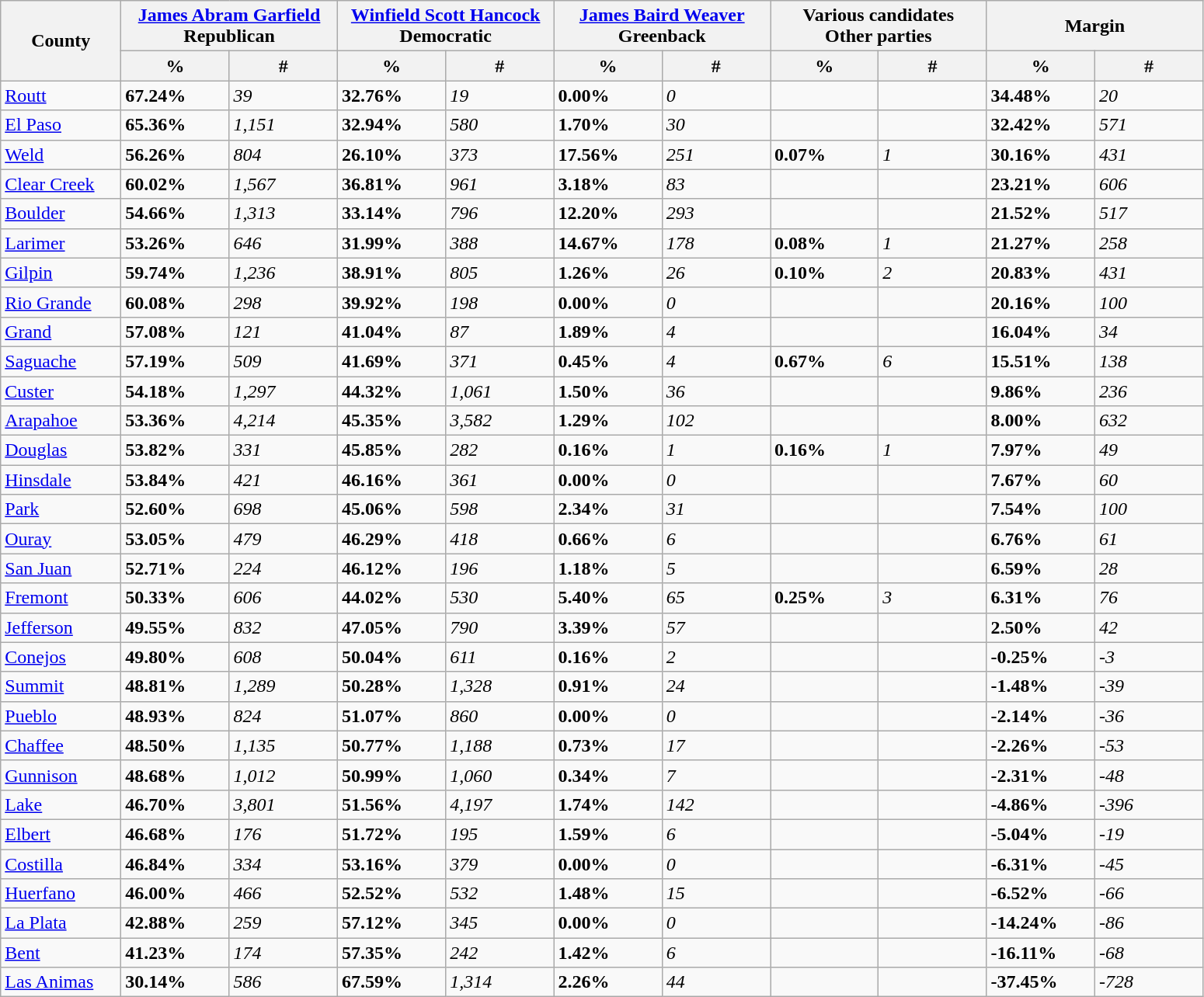<table class="wikitable sortable">
<tr>
<th rowspan="2">County</th>
<th colspan="2"><a href='#'>James Abram Garfield</a><br>Republican</th>
<th colspan="2"><a href='#'>Winfield Scott Hancock</a><br>Democratic</th>
<th colspan="2"><a href='#'>James Baird Weaver</a><br>Greenback</th>
<th colspan="2">Various candidates<br>Other parties</th>
<th colspan="2">Margin</th>
</tr>
<tr>
<th style="width:9%;" data-sort-type="number">%</th>
<th style="width:9%;" data-sort-type="number">#</th>
<th style="width:9%;" data-sort-type="number">%</th>
<th style="width:9%;" data-sort-type="number">#</th>
<th style="width:9%;" data-sort-type="number">%</th>
<th style="width:9%;" data-sort-type="number">#</th>
<th style="width:9%;" data-sort-type="number">%</th>
<th style="width:9%;" data-sort-type="number">#</th>
<th style="width:9%;" data-sort-type="number">%</th>
<th style="width:9%;" data-sort-type="number">#</th>
</tr>
<tr>
<td><a href='#'>Routt</a></td>
<td><strong>67.24%</strong></td>
<td><em>39</em></td>
<td><strong>32.76%</strong></td>
<td><em>19</em></td>
<td><strong>0.00%</strong></td>
<td><em>0</em></td>
<td></td>
<td></td>
<td><strong>34.48%</strong></td>
<td><em>20</em></td>
</tr>
<tr>
<td><a href='#'>El Paso</a></td>
<td><strong>65.36%</strong></td>
<td><em>1,151</em></td>
<td><strong>32.94%</strong></td>
<td><em>580</em></td>
<td><strong>1.70%</strong></td>
<td><em>30</em></td>
<td></td>
<td></td>
<td><strong>32.42%</strong></td>
<td><em>571</em></td>
</tr>
<tr>
<td><a href='#'>Weld</a></td>
<td><strong>56.26%</strong></td>
<td><em>804</em></td>
<td><strong>26.10%</strong></td>
<td><em>373</em></td>
<td><strong>17.56%</strong></td>
<td><em>251</em></td>
<td><strong>0.07%</strong></td>
<td><em>1</em></td>
<td><strong>30.16%</strong></td>
<td><em>431</em></td>
</tr>
<tr>
<td><a href='#'>Clear Creek</a></td>
<td><strong>60.02%</strong></td>
<td><em>1,567</em></td>
<td><strong>36.81%</strong></td>
<td><em>961</em></td>
<td><strong>3.18%</strong></td>
<td><em>83</em></td>
<td></td>
<td></td>
<td><strong>23.21%</strong></td>
<td><em>606</em></td>
</tr>
<tr>
<td><a href='#'>Boulder</a></td>
<td><strong>54.66%</strong></td>
<td><em>1,313</em></td>
<td><strong>33.14%</strong></td>
<td><em>796</em></td>
<td><strong>12.20%</strong></td>
<td><em>293</em></td>
<td></td>
<td></td>
<td><strong>21.52%</strong></td>
<td><em>517</em></td>
</tr>
<tr>
<td><a href='#'>Larimer</a></td>
<td><strong>53.26%</strong></td>
<td><em>646</em></td>
<td><strong>31.99%</strong></td>
<td><em>388</em></td>
<td><strong>14.67%</strong></td>
<td><em>178</em></td>
<td><strong>0.08%</strong></td>
<td><em>1</em></td>
<td><strong>21.27%</strong></td>
<td><em>258</em></td>
</tr>
<tr>
<td><a href='#'>Gilpin</a></td>
<td><strong>59.74%</strong></td>
<td><em>1,236</em></td>
<td><strong>38.91%</strong></td>
<td><em>805</em></td>
<td><strong>1.26%</strong></td>
<td><em>26</em></td>
<td><strong>0.10%</strong></td>
<td><em>2</em></td>
<td><strong>20.83%</strong></td>
<td><em>431</em></td>
</tr>
<tr>
<td><a href='#'>Rio Grande</a></td>
<td><strong>60.08%</strong></td>
<td><em>298</em></td>
<td><strong>39.92%</strong></td>
<td><em>198</em></td>
<td><strong>0.00%</strong></td>
<td><em>0</em></td>
<td></td>
<td></td>
<td><strong>20.16%</strong></td>
<td><em>100</em></td>
</tr>
<tr>
<td><a href='#'>Grand</a></td>
<td><strong>57.08%</strong></td>
<td><em>121</em></td>
<td><strong>41.04%</strong></td>
<td><em>87</em></td>
<td><strong>1.89%</strong></td>
<td><em>4</em></td>
<td></td>
<td></td>
<td><strong>16.04%</strong></td>
<td><em>34</em></td>
</tr>
<tr>
<td><a href='#'>Saguache</a></td>
<td><strong>57.19%</strong></td>
<td><em>509</em></td>
<td><strong>41.69%</strong></td>
<td><em>371</em></td>
<td><strong>0.45%</strong></td>
<td><em>4</em></td>
<td><strong>0.67%</strong></td>
<td><em>6</em></td>
<td><strong>15.51%</strong></td>
<td><em>138</em></td>
</tr>
<tr>
<td><a href='#'>Custer</a></td>
<td><strong>54.18%</strong></td>
<td><em>1,297</em></td>
<td><strong>44.32%</strong></td>
<td><em>1,061</em></td>
<td><strong>1.50%</strong></td>
<td><em>36</em></td>
<td></td>
<td></td>
<td><strong>9.86%</strong></td>
<td><em>236</em></td>
</tr>
<tr>
<td><a href='#'>Arapahoe</a></td>
<td><strong>53.36%</strong></td>
<td><em>4,214</em></td>
<td><strong>45.35%</strong></td>
<td><em>3,582</em></td>
<td><strong>1.29%</strong></td>
<td><em>102</em></td>
<td></td>
<td></td>
<td><strong>8.00%</strong></td>
<td><em>632</em></td>
</tr>
<tr>
<td><a href='#'>Douglas</a></td>
<td><strong>53.82%</strong></td>
<td><em>331</em></td>
<td><strong>45.85%</strong></td>
<td><em>282</em></td>
<td><strong>0.16%</strong></td>
<td><em>1</em></td>
<td><strong>0.16%</strong></td>
<td><em>1</em></td>
<td><strong>7.97%</strong></td>
<td><em>49</em></td>
</tr>
<tr>
<td><a href='#'>Hinsdale</a></td>
<td><strong>53.84%</strong></td>
<td><em>421</em></td>
<td><strong>46.16%</strong></td>
<td><em>361</em></td>
<td><strong>0.00%</strong></td>
<td><em>0</em></td>
<td></td>
<td></td>
<td><strong>7.67%</strong></td>
<td><em>60</em></td>
</tr>
<tr>
<td><a href='#'>Park</a></td>
<td><strong>52.60%</strong></td>
<td><em>698</em></td>
<td><strong>45.06%</strong></td>
<td><em>598</em></td>
<td><strong>2.34%</strong></td>
<td><em>31</em></td>
<td></td>
<td></td>
<td><strong>7.54%</strong></td>
<td><em>100</em></td>
</tr>
<tr>
<td><a href='#'>Ouray</a></td>
<td><strong>53.05%</strong></td>
<td><em>479</em></td>
<td><strong>46.29%</strong></td>
<td><em>418</em></td>
<td><strong>0.66%</strong></td>
<td><em>6</em></td>
<td></td>
<td></td>
<td><strong>6.76%</strong></td>
<td><em>61</em></td>
</tr>
<tr>
<td><a href='#'>San Juan</a></td>
<td><strong>52.71%</strong></td>
<td><em>224</em></td>
<td><strong>46.12%</strong></td>
<td><em>196</em></td>
<td><strong>1.18%</strong></td>
<td><em>5</em></td>
<td></td>
<td></td>
<td><strong>6.59%</strong></td>
<td><em>28</em></td>
</tr>
<tr>
<td><a href='#'>Fremont</a></td>
<td><strong>50.33%</strong></td>
<td><em>606</em></td>
<td><strong>44.02%</strong></td>
<td><em>530</em></td>
<td><strong>5.40%</strong></td>
<td><em>65</em></td>
<td><strong>0.25%</strong></td>
<td><em>3</em></td>
<td><strong>6.31%</strong></td>
<td><em>76</em></td>
</tr>
<tr>
<td><a href='#'>Jefferson</a></td>
<td><strong>49.55%</strong></td>
<td><em>832</em></td>
<td><strong>47.05%</strong></td>
<td><em>790</em></td>
<td><strong>3.39%</strong></td>
<td><em>57</em></td>
<td></td>
<td></td>
<td><strong>2.50%</strong></td>
<td><em>42</em></td>
</tr>
<tr>
<td><a href='#'>Conejos</a></td>
<td><strong>49.80%</strong></td>
<td><em>608</em></td>
<td><strong>50.04%</strong></td>
<td><em>611</em></td>
<td><strong>0.16%</strong></td>
<td><em>2</em></td>
<td></td>
<td></td>
<td><strong>-0.25%</strong></td>
<td><em>-3</em></td>
</tr>
<tr>
<td><a href='#'>Summit</a></td>
<td><strong>48.81%</strong></td>
<td><em>1,289</em></td>
<td><strong>50.28%</strong></td>
<td><em>1,328</em></td>
<td><strong>0.91%</strong></td>
<td><em>24</em></td>
<td></td>
<td></td>
<td><strong>-1.48%</strong></td>
<td><em>-39</em></td>
</tr>
<tr>
<td><a href='#'>Pueblo</a></td>
<td><strong>48.93%</strong></td>
<td><em>824</em></td>
<td><strong>51.07%</strong></td>
<td><em>860</em></td>
<td><strong>0.00%</strong></td>
<td><em>0</em></td>
<td></td>
<td></td>
<td><strong>-2.14%</strong></td>
<td><em>-36</em></td>
</tr>
<tr>
<td><a href='#'>Chaffee</a></td>
<td><strong>48.50%</strong></td>
<td><em>1,135</em></td>
<td><strong>50.77%</strong></td>
<td><em>1,188</em></td>
<td><strong>0.73%</strong></td>
<td><em>17</em></td>
<td></td>
<td></td>
<td><strong>-2.26%</strong></td>
<td><em>-53</em></td>
</tr>
<tr>
<td><a href='#'>Gunnison</a></td>
<td><strong>48.68%</strong></td>
<td><em>1,012</em></td>
<td><strong>50.99%</strong></td>
<td><em>1,060</em></td>
<td><strong>0.34%</strong></td>
<td><em>7</em></td>
<td></td>
<td></td>
<td><strong>-2.31%</strong></td>
<td><em>-48</em></td>
</tr>
<tr>
<td><a href='#'>Lake</a></td>
<td><strong>46.70%</strong></td>
<td><em>3,801</em></td>
<td><strong>51.56%</strong></td>
<td><em>4,197</em></td>
<td><strong>1.74%</strong></td>
<td><em>142</em></td>
<td></td>
<td></td>
<td><strong>-4.86%</strong></td>
<td><em>-396</em></td>
</tr>
<tr>
<td><a href='#'>Elbert</a></td>
<td><strong>46.68%</strong></td>
<td><em>176</em></td>
<td><strong>51.72%</strong></td>
<td><em>195</em></td>
<td><strong>1.59%</strong></td>
<td><em>6</em></td>
<td></td>
<td></td>
<td><strong>-5.04%</strong></td>
<td><em>-19</em></td>
</tr>
<tr>
<td><a href='#'>Costilla</a></td>
<td><strong>46.84%</strong></td>
<td><em>334</em></td>
<td><strong>53.16%</strong></td>
<td><em>379</em></td>
<td><strong>0.00%</strong></td>
<td><em>0</em></td>
<td></td>
<td></td>
<td><strong>-6.31%</strong></td>
<td><em>-45</em></td>
</tr>
<tr>
<td><a href='#'>Huerfano</a></td>
<td><strong>46.00%</strong></td>
<td><em>466</em></td>
<td><strong>52.52%</strong></td>
<td><em>532</em></td>
<td><strong>1.48%</strong></td>
<td><em>15</em></td>
<td></td>
<td></td>
<td><strong>-6.52%</strong></td>
<td><em>-66</em></td>
</tr>
<tr>
<td><a href='#'>La Plata</a></td>
<td><strong>42.88%</strong></td>
<td><em>259</em></td>
<td><strong>57.12%</strong></td>
<td><em>345</em></td>
<td><strong>0.00%</strong></td>
<td><em>0</em></td>
<td></td>
<td></td>
<td><strong>-14.24%</strong></td>
<td><em>-86</em></td>
</tr>
<tr>
<td><a href='#'>Bent</a></td>
<td><strong>41.23%</strong></td>
<td><em>174</em></td>
<td><strong>57.35%</strong></td>
<td><em>242</em></td>
<td><strong>1.42%</strong></td>
<td><em>6</em></td>
<td></td>
<td></td>
<td><strong>-16.11%</strong></td>
<td><em>-68</em></td>
</tr>
<tr>
<td><a href='#'>Las Animas</a></td>
<td><strong>30.14%</strong></td>
<td><em>586</em></td>
<td><strong>67.59%</strong></td>
<td><em>1,314</em></td>
<td><strong>2.26%</strong></td>
<td><em>44</em></td>
<td></td>
<td></td>
<td><strong>-37.45%</strong></td>
<td><em>-728</em></td>
</tr>
</table>
